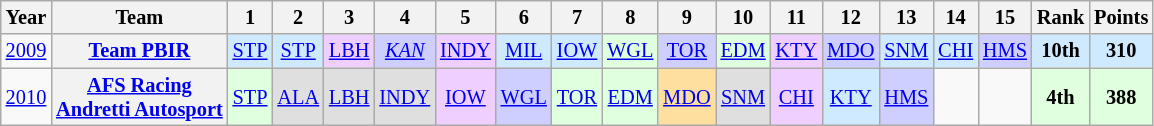<table class="wikitable" style="text-align:center; font-size:85%">
<tr>
<th>Year</th>
<th>Team</th>
<th>1</th>
<th>2</th>
<th>3</th>
<th>4</th>
<th>5</th>
<th>6</th>
<th>7</th>
<th>8</th>
<th>9</th>
<th>10</th>
<th>11</th>
<th>12</th>
<th>13</th>
<th>14</th>
<th>15</th>
<th>Rank</th>
<th>Points</th>
</tr>
<tr>
<td><a href='#'>2009</a></td>
<th nowrap><a href='#'>Team PBIR</a></th>
<td style="background:#CFEAFF;"><a href='#'>STP</a><br></td>
<td style="background:#CFEAFF;"><a href='#'>STP</a><br></td>
<td style="background:#EFCFFF;"><a href='#'>LBH</a><br></td>
<td style="background:#CFCFFF;"><em><a href='#'>KAN</a></em><br></td>
<td style="background:#EFCFFF;"><a href='#'>INDY</a><br></td>
<td style="background:#CFEAFF;"><a href='#'>MIL</a><br></td>
<td style="background:#CFEAFF;"><a href='#'>IOW</a><br></td>
<td style="background:#DFFFDF;"><a href='#'>WGL</a><br></td>
<td style="background:#CFCFFF;"><a href='#'>TOR</a><br></td>
<td style="background:#DFFFDF;"><a href='#'>EDM</a><br></td>
<td style="background:#EFCFFF;"><a href='#'>KTY</a><br></td>
<td style="background:#CFCFFF;"><a href='#'>MDO</a><br></td>
<td style="background:#CFEAFF;"><a href='#'>SNM</a><br></td>
<td style="background:#CFEAFF;"><a href='#'>CHI</a><br></td>
<td style="background:#CFCFFF;"><a href='#'>HMS</a><br></td>
<td style="background:#CFEAFF;"><strong>10th</strong></td>
<td style="background:#CFEAFF;"><strong>310</strong></td>
</tr>
<tr>
<td><a href='#'>2010</a></td>
<th nowrap><a href='#'>AFS Racing</a><br><a href='#'>Andretti Autosport</a></th>
<td style="background:#DFFFDF;"><a href='#'>STP</a><br></td>
<td style="background:#DFDFDF;"><a href='#'>ALA</a><br></td>
<td style="background:#DFDFDF;"><a href='#'>LBH</a><br></td>
<td style="background:#DFDFDF;"><a href='#'>INDY</a><br></td>
<td style="background:#EFCFFF;"><a href='#'>IOW</a><br></td>
<td style="background:#CFCFFF;"><a href='#'>WGL</a><br></td>
<td style="background:#DFFFDF;"><a href='#'>TOR</a><br></td>
<td style="background:#DFFFDF;"><a href='#'>EDM</a><br></td>
<td style="background:#FFDF9F;"><a href='#'>MDO</a><br></td>
<td style="background:#DFDFDF;"><a href='#'>SNM</a><br></td>
<td style="background:#EFCFFF;"><a href='#'>CHI</a><br></td>
<td style="background:#CFEAFF;"><a href='#'>KTY</a><br></td>
<td style="background:#CFCFFF;"><a href='#'>HMS</a><br></td>
<td></td>
<td></td>
<td style="background:#DFFFDF;"><strong>4th</strong></td>
<td style="background:#DFFFDF;"><strong>388</strong></td>
</tr>
</table>
